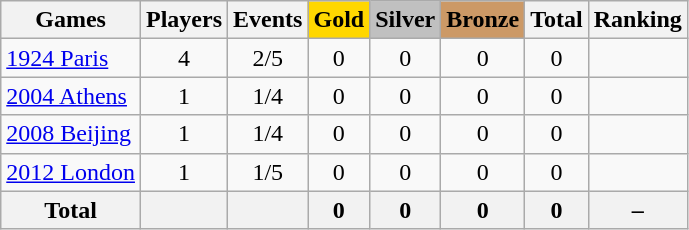<table class="wikitable sortable" style="text-align:center">
<tr>
<th>Games</th>
<th>Players</th>
<th>Events</th>
<th style="background-color:gold;">Gold</th>
<th style="background-color:silver;">Silver</th>
<th style="background-color:#c96;">Bronze</th>
<th>Total</th>
<th>Ranking</th>
</tr>
<tr>
<td align=left><a href='#'>1924 Paris</a></td>
<td>4</td>
<td>2/5</td>
<td>0</td>
<td>0</td>
<td>0</td>
<td>0</td>
<td></td>
</tr>
<tr>
<td align=left><a href='#'>2004 Athens</a></td>
<td>1</td>
<td>1/4</td>
<td>0</td>
<td>0</td>
<td>0</td>
<td>0</td>
<td></td>
</tr>
<tr>
<td align=left><a href='#'>2008 Beijing</a></td>
<td>1</td>
<td>1/4</td>
<td>0</td>
<td>0</td>
<td>0</td>
<td>0</td>
<td></td>
</tr>
<tr>
<td align=left><a href='#'>2012 London</a></td>
<td>1</td>
<td>1/5</td>
<td>0</td>
<td>0</td>
<td>0</td>
<td>0</td>
<td></td>
</tr>
<tr>
<th>Total</th>
<th></th>
<th></th>
<th>0</th>
<th>0</th>
<th>0</th>
<th>0</th>
<th>–</th>
</tr>
</table>
